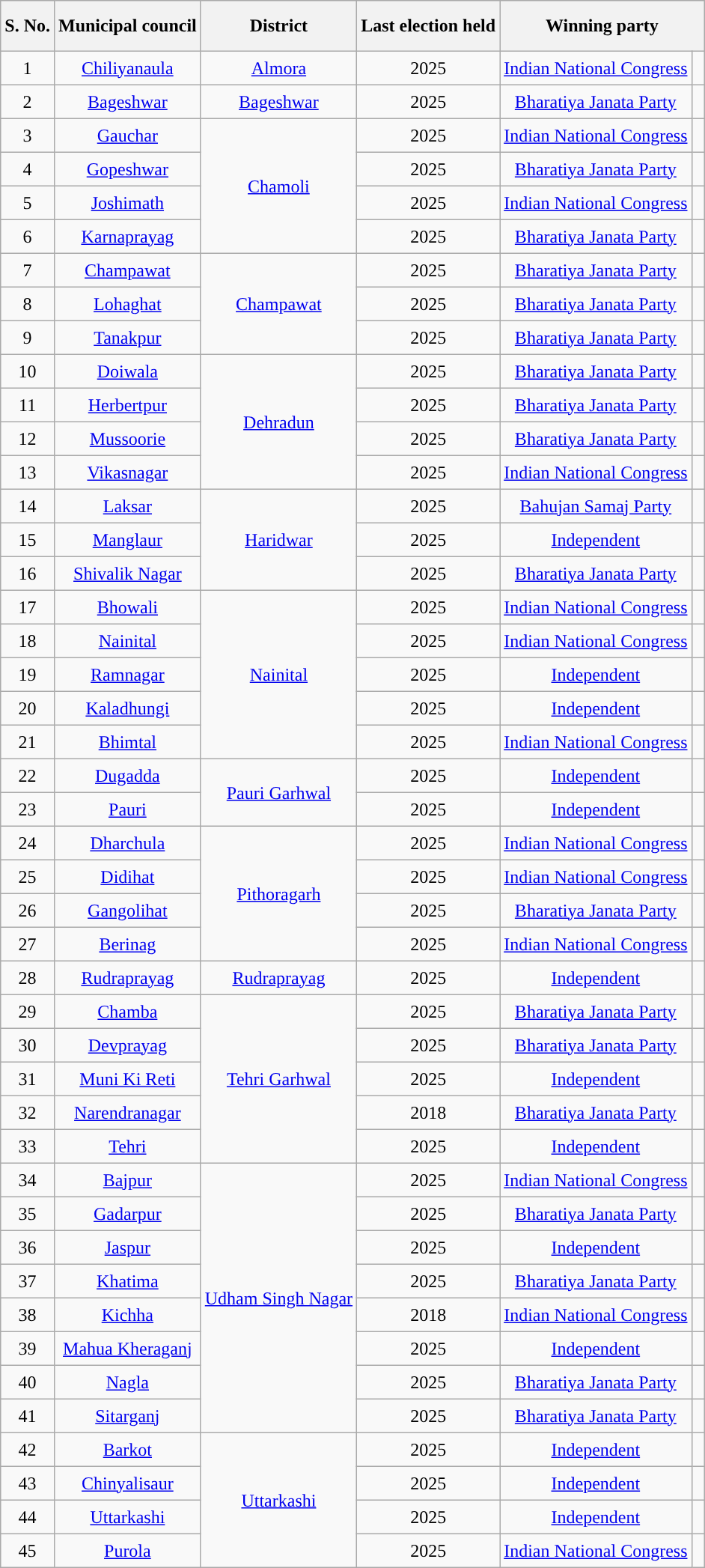<table class="wikitable sortable">
<tr style="text-align:center; height:45px;">
<th scope="col">S. No.</th>
<th>Municipal council</th>
<th>District</th>
<th>Last election held</th>
<th colspan=2>Winning party</th>
</tr>
<tr style="text-align:center; height:30px;">
<td>1</td>
<td><a href='#'>Chiliyanaula</a></td>
<td><a href='#'>Almora</a></td>
<td>2025</td>
<td><a href='#'>Indian National Congress</a></td>
<td width="4px" style="background-color: "></td>
</tr>
<tr style="text-align:center; height:30px;">
<td>2</td>
<td><a href='#'>Bageshwar</a></td>
<td><a href='#'>Bageshwar</a></td>
<td>2025</td>
<td><a href='#'>Bharatiya Janata Party</a></td>
<td width="4px" style="background-color: "></td>
</tr>
<tr style="text-align:center; height:30px;">
<td>3</td>
<td><a href='#'>Gauchar</a></td>
<td rowspan="4"><a href='#'>Chamoli</a></td>
<td>2025</td>
<td><a href='#'>Indian National Congress</a></td>
<td width="4px" style="background-color: "></td>
</tr>
<tr style="text-align:center; height:30px;">
<td>4</td>
<td><a href='#'>Gopeshwar</a></td>
<td>2025</td>
<td><a href='#'>Bharatiya Janata Party</a></td>
<td width="4px" style="background-color: "></td>
</tr>
<tr style="text-align:center; height:30px;">
<td>5</td>
<td><a href='#'>Joshimath</a></td>
<td>2025</td>
<td><a href='#'>Indian National Congress</a></td>
<td width="4px" style="background-color: "></td>
</tr>
<tr style="text-align:center; height:30px;">
<td>6</td>
<td><a href='#'>Karnaprayag</a></td>
<td>2025</td>
<td><a href='#'>Bharatiya Janata Party</a></td>
<td width="4px" style="background-color: "></td>
</tr>
<tr style="text-align:center; height:30px;">
<td>7</td>
<td><a href='#'>Champawat</a></td>
<td rowspan="3"><a href='#'>Champawat</a></td>
<td>2025</td>
<td><a href='#'>Bharatiya Janata Party</a></td>
<td width="4px" style="background-color: "></td>
</tr>
<tr style="text-align:center; height:30px;">
<td>8</td>
<td><a href='#'>Lohaghat</a></td>
<td>2025</td>
<td><a href='#'>Bharatiya Janata Party</a></td>
<td width="4px" style="background-color: "></td>
</tr>
<tr style="text-align:center; height:30px;">
<td>9</td>
<td><a href='#'>Tanakpur</a></td>
<td>2025</td>
<td><a href='#'>Bharatiya Janata Party</a></td>
<td width="4px" style="background-color: "></td>
</tr>
<tr style="text-align:center; height:30px;">
<td>10</td>
<td><a href='#'>Doiwala</a></td>
<td rowspan="4"><a href='#'>Dehradun</a></td>
<td>2025</td>
<td><a href='#'>Bharatiya Janata Party</a></td>
<td width="4px" style="background-color: "></td>
</tr>
<tr style="text-align:center; height:30px;">
<td>11</td>
<td><a href='#'>Herbertpur</a></td>
<td>2025</td>
<td><a href='#'>Bharatiya Janata Party</a></td>
<td width="4px" style="background-color: "></td>
</tr>
<tr style="text-align:center; height:30px;">
<td>12</td>
<td><a href='#'>Mussoorie</a></td>
<td>2025</td>
<td><a href='#'>Bharatiya Janata Party</a></td>
<td width="4px" style="background-color: "></td>
</tr>
<tr style="text-align:center; height:30px;">
<td>13</td>
<td><a href='#'>Vikasnagar</a></td>
<td>2025</td>
<td><a href='#'>Indian National Congress</a></td>
<td width="4px" style="background-color: "></td>
</tr>
<tr style="text-align:center; height:30px;">
<td>14</td>
<td><a href='#'>Laksar</a></td>
<td rowspan="3"><a href='#'>Haridwar</a></td>
<td>2025</td>
<td><a href='#'>Bahujan Samaj Party</a></td>
<td width="4px" style="background-color: "></td>
</tr>
<tr style="text-align:center; height:30px;">
<td>15</td>
<td><a href='#'>Manglaur</a></td>
<td>2025</td>
<td><a href='#'>Independent</a></td>
<td width="4px" style="background-color: "></td>
</tr>
<tr style="text-align:center; height:30px;">
<td>16</td>
<td><a href='#'>Shivalik Nagar</a></td>
<td>2025</td>
<td><a href='#'>Bharatiya Janata Party</a></td>
<td width="4px" style="background-color: "></td>
</tr>
<tr style="text-align:center; height:30px;">
<td>17</td>
<td><a href='#'>Bhowali</a></td>
<td rowspan="5"><a href='#'>Nainital</a></td>
<td>2025</td>
<td><a href='#'>Indian National Congress</a></td>
<td width="4px" style="background-color: "></td>
</tr>
<tr style="text-align:center; height:30px;">
<td>18</td>
<td><a href='#'>Nainital</a></td>
<td>2025</td>
<td><a href='#'>Indian National Congress</a></td>
<td width="4px" style="background-color: "></td>
</tr>
<tr style="text-align:center; height:30px;">
<td>19</td>
<td><a href='#'>Ramnagar</a></td>
<td>2025</td>
<td><a href='#'>Independent</a></td>
<td width="4px" style="background-color: "></td>
</tr>
<tr style="text-align:center; height:30px;">
<td>20</td>
<td><a href='#'>Kaladhungi</a></td>
<td>2025</td>
<td><a href='#'>Independent</a></td>
<td width="4px" style="background-color: "></td>
</tr>
<tr style="text-align:center; height:30px;">
<td>21</td>
<td><a href='#'>Bhimtal</a></td>
<td>2025</td>
<td><a href='#'>Indian National Congress</a></td>
<td width="4px" style="background-color: "></td>
</tr>
<tr style="text-align:center; height:30px;">
<td>22</td>
<td><a href='#'>Dugadda</a></td>
<td rowspan="2"><a href='#'>Pauri Garhwal</a></td>
<td>2025</td>
<td><a href='#'>Independent</a></td>
<td width="4px" style="background-color: "></td>
</tr>
<tr style="text-align:center; height:30px;">
<td>23</td>
<td><a href='#'>Pauri</a></td>
<td>2025</td>
<td><a href='#'>Independent</a></td>
<td width="4px" style="background-color: "></td>
</tr>
<tr style="text-align:center; height:30px;">
<td>24</td>
<td><a href='#'>Dharchula</a></td>
<td rowspan="4"><a href='#'>Pithoragarh</a></td>
<td>2025</td>
<td><a href='#'>Indian National Congress</a></td>
<td width="4px" style="background-color: "></td>
</tr>
<tr style="text-align:center; height:30px;">
<td>25</td>
<td><a href='#'>Didihat</a></td>
<td>2025</td>
<td><a href='#'>Indian National Congress</a></td>
<td width="4px" style="background-color: "></td>
</tr>
<tr style="text-align:center; height:30px;">
<td>26</td>
<td><a href='#'>Gangolihat</a></td>
<td>2025</td>
<td><a href='#'>Bharatiya Janata Party</a></td>
<td width="4px" style="background-color: "></td>
</tr>
<tr style="text-align:center; height:30px;">
<td>27</td>
<td><a href='#'>Berinag</a></td>
<td>2025</td>
<td><a href='#'>Indian National Congress</a></td>
<td width="4px" style="background-color: "></td>
</tr>
<tr style="text-align:center; height:30px;">
<td>28</td>
<td><a href='#'>Rudraprayag</a></td>
<td><a href='#'>Rudraprayag</a></td>
<td>2025</td>
<td><a href='#'>Independent</a></td>
<td width="4px" style="background-color: "></td>
</tr>
<tr style="text-align:center; height:30px;">
<td>29</td>
<td><a href='#'>Chamba</a></td>
<td rowspan="5"><a href='#'>Tehri Garhwal</a></td>
<td>2025</td>
<td><a href='#'>Bharatiya Janata Party</a></td>
<td width="4px" style="background-color: "></td>
</tr>
<tr style="text-align:center; height:30px;">
<td>30</td>
<td><a href='#'>Devprayag</a></td>
<td>2025</td>
<td><a href='#'>Bharatiya Janata Party</a></td>
<td width="4px" style="background-color: "></td>
</tr>
<tr style="text-align:center; height:30px;">
<td>31</td>
<td><a href='#'>Muni Ki Reti</a></td>
<td>2025</td>
<td><a href='#'>Independent</a></td>
<td width="4px" style="background-color: "></td>
</tr>
<tr style="text-align:center; height:30px;">
<td>32</td>
<td><a href='#'>Narendranagar</a></td>
<td>2018</td>
<td><a href='#'>Bharatiya Janata Party</a></td>
<td width="4px" style="background-color: "></td>
</tr>
<tr style="text-align:center; height:30px;">
<td>33</td>
<td><a href='#'>Tehri</a></td>
<td>2025</td>
<td><a href='#'>Independent</a></td>
<td width="4px" style="background-color: "></td>
</tr>
<tr style="text-align:center; height:30px;">
<td>34</td>
<td><a href='#'>Bajpur</a></td>
<td rowspan="8"><a href='#'>Udham Singh Nagar</a></td>
<td>2025</td>
<td><a href='#'>Indian National Congress</a></td>
<td width="4px" style="background-color: "></td>
</tr>
<tr style="text-align:center; height:30px;">
<td>35</td>
<td><a href='#'>Gadarpur</a></td>
<td>2025</td>
<td><a href='#'>Bharatiya Janata Party</a></td>
<td width="4px" style="background-color: "></td>
</tr>
<tr style="text-align:center; height:30px;">
<td>36</td>
<td><a href='#'>Jaspur</a></td>
<td>2025</td>
<td><a href='#'>Independent</a></td>
<td width="4px" style="background-color: "></td>
</tr>
<tr style="text-align:center; height:30px;">
<td>37</td>
<td><a href='#'>Khatima</a></td>
<td>2025</td>
<td><a href='#'>Bharatiya Janata Party</a></td>
<td width="4px" style="background-color: "></td>
</tr>
<tr style="text-align:center; height:30px;">
<td>38</td>
<td><a href='#'>Kichha</a></td>
<td>2018</td>
<td><a href='#'>Indian National Congress</a></td>
<td width="4px" style="background-color: "></td>
</tr>
<tr style="text-align:center; height:30px;">
<td>39</td>
<td><a href='#'>Mahua Kheraganj</a></td>
<td>2025</td>
<td><a href='#'>Independent</a></td>
<td width="4px" style="background-color: "></td>
</tr>
<tr style="text-align:center; height:30px;">
<td>40</td>
<td><a href='#'>Nagla</a></td>
<td>2025</td>
<td><a href='#'>Bharatiya Janata Party</a></td>
<td width="4px" style="background-color: "></td>
</tr>
<tr style="text-align:center; height:30px;">
<td>41</td>
<td><a href='#'>Sitarganj</a></td>
<td>2025</td>
<td><a href='#'>Bharatiya Janata Party</a></td>
<td width="4px" style="background-color: "></td>
</tr>
<tr style="text-align:center; height:30px;">
<td>42</td>
<td><a href='#'>Barkot</a></td>
<td rowspan="4"><a href='#'>Uttarkashi</a></td>
<td>2025</td>
<td><a href='#'>Independent</a></td>
<td width="4px" style="background-color: "></td>
</tr>
<tr style="text-align:center; height:30px;">
<td>43</td>
<td><a href='#'>Chinyalisaur</a></td>
<td>2025</td>
<td><a href='#'>Independent</a></td>
<td width="4px" style="background-color: "></td>
</tr>
<tr style="text-align:center; height:30px;">
<td>44</td>
<td><a href='#'>Uttarkashi</a></td>
<td>2025</td>
<td><a href='#'>Independent</a></td>
<td width="4px" style="background-color: "></td>
</tr>
<tr style="text-align:center; height:30px;">
<td>45</td>
<td><a href='#'>Purola</a></td>
<td>2025</td>
<td><a href='#'>Indian National Congress</a></td>
<td width="4px" style="background-color: "></td>
</tr>
</table>
